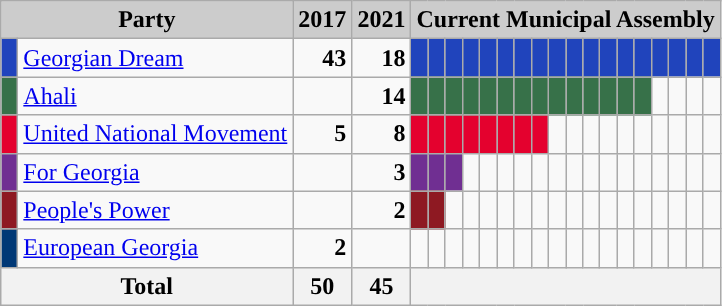<table class="wikitable">
<tr>
<th style="background:#ccc" colspan="2">Party</th>
<th style="background:#ccc">2017</th>
<th style="background:#ccc">2021</th>
<th colspan="41" style="background:#ccc">Current Municipal Assembly</th>
</tr>
<tr>
<td style="background-color: #2044bc"> </td>
<td><a href='#'>Georgian Dream</a></td>
<td style="text-align: right"><strong>43</strong></td>
<td style="text-align: right"><strong>18</strong></td>
<td style="background-color: #2044bc"> </td>
<td style="background-color: #2044bc"> </td>
<td style="background-color: #2044bc"> </td>
<td style="background-color: #2044bc"> </td>
<td style="background-color: #2044bc"> </td>
<td style="background-color: #2044bc"> </td>
<td style="background-color: #2044bc"> </td>
<td style="background-color: #2044bc"> </td>
<td style="background-color: #2044bc"> </td>
<td style="background-color: #2044bc"> </td>
<td style="background-color: #2044bc"> </td>
<td style="background-color: #2044bc"> </td>
<td style="background-color: #2044bc"> </td>
<td style="background-color: #2044bc"> </td>
<td style="background-color: #2044bc"> </td>
<td style="background-color: #2044bc"> </td>
<td style="background-color: #2044bc"> </td>
<td style="background-color: #2044bc"> </td>
</tr>
<tr>
<td style="background-color: #377149"> </td>
<td><a href='#'>Ahali</a></td>
<td></td>
<td style="text-align: right"><strong>14</strong></td>
<td style="background-color: #377149"> </td>
<td style="background-color: #377149"> </td>
<td style="background-color: #377149"> </td>
<td style="background-color: #377149"> </td>
<td style="background-color: #377149"> </td>
<td style="background-color: #377149"> </td>
<td style="background-color: #377149"> </td>
<td style="background-color: #377149"> </td>
<td style="background-color: #377149"> </td>
<td style="background-color: #377149"> </td>
<td style="background-color: #377149"> </td>
<td style="background-color: #377149"> </td>
<td style="background-color: #377149"> </td>
<td style="background-color: #377149"> </td>
<td></td>
<td></td>
<td></td>
<td></td>
</tr>
<tr>
<td style="background-color: #e4012e"> </td>
<td><a href='#'>United National Movement</a></td>
<td style="text-align: right"><strong>5</strong></td>
<td style="text-align: right"><strong>8</strong></td>
<td style="background-color: #e4012e"> </td>
<td style="background-color: #e4012e"> </td>
<td style="background-color: #e4012e"> </td>
<td style="background-color: #e4012e"> </td>
<td style="background-color: #e4012e"> </td>
<td style="background-color: #e4012e"> </td>
<td style="background-color: #e4012e"> </td>
<td style="background-color: #e4012e"> </td>
<td></td>
<td></td>
<td></td>
<td></td>
<td></td>
<td></td>
<td></td>
<td></td>
<td></td>
<td></td>
</tr>
<tr>
<td style="background-color: #702F92"> </td>
<td><a href='#'>For Georgia</a></td>
<td></td>
<td style="text-align: right"><strong>3</strong></td>
<td style="background-color: #702f92"> </td>
<td style="background-color: #702f92"> </td>
<td style="background-color: #702f92"> </td>
<td></td>
<td></td>
<td></td>
<td></td>
<td></td>
<td></td>
<td></td>
<td></td>
<td></td>
<td></td>
<td></td>
<td></td>
<td></td>
<td></td>
<td></td>
</tr>
<tr>
<td style="background-color: #8e1922"> </td>
<td><a href='#'>People's Power</a></td>
<td></td>
<td style="text-align: right"><strong>2</strong></td>
<td style="background-color: #8e1922"> </td>
<td style="background-color: #8e1922"> </td>
<td></td>
<td></td>
<td></td>
<td></td>
<td></td>
<td></td>
<td></td>
<td></td>
<td></td>
<td></td>
<td></td>
<td></td>
<td></td>
<td></td>
<td></td>
<td></td>
</tr>
<tr>
<td style="background-color: #003876"> </td>
<td><a href='#'>European Georgia</a></td>
<td style="text-align: right"><strong>2</strong></td>
<td></td>
<td></td>
<td></td>
<td></td>
<td></td>
<td></td>
<td></td>
<td></td>
<td></td>
<td></td>
<td></td>
<td></td>
<td></td>
<td></td>
<td></td>
<td></td>
<td></td>
<td></td>
<td></td>
</tr>
<tr>
<th colspan=2>Total</th>
<th align=right>50</th>
<th align=right>45</th>
<th colspan="41"> </th>
</tr>
</table>
